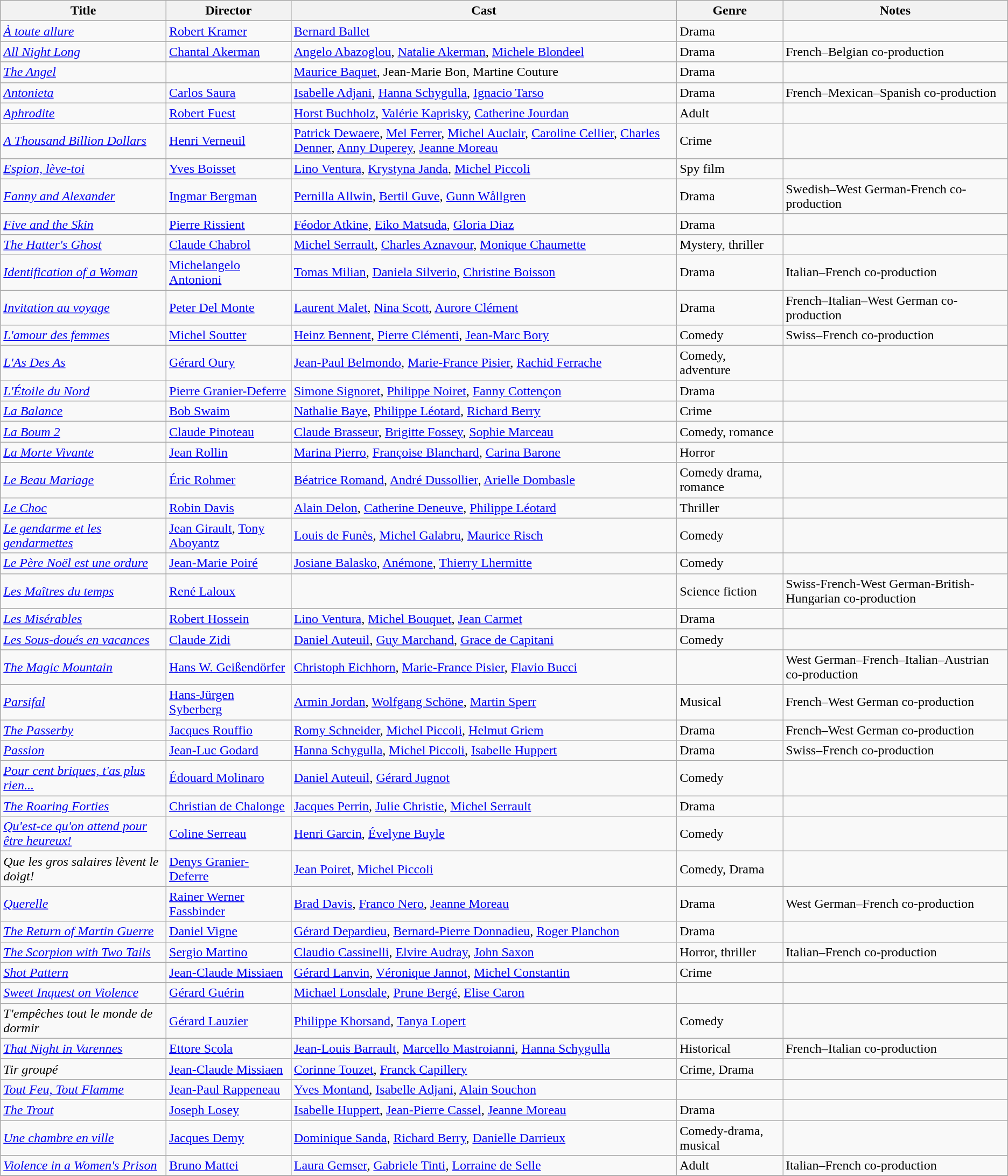<table class="wikitable">
<tr>
<th>Title</th>
<th>Director</th>
<th>Cast</th>
<th>Genre</th>
<th>Notes</th>
</tr>
<tr>
<td><em><a href='#'>À toute allure</a></em></td>
<td><a href='#'>Robert Kramer</a></td>
<td><a href='#'>Bernard Ballet</a></td>
<td>Drama</td>
<td></td>
</tr>
<tr>
<td><em><a href='#'>All Night Long</a></em></td>
<td><a href='#'>Chantal Akerman</a></td>
<td><a href='#'>Angelo Abazoglou</a>, <a href='#'>Natalie Akerman</a>, <a href='#'>Michele Blondeel</a></td>
<td>Drama</td>
<td>French–Belgian co-production</td>
</tr>
<tr>
<td><em><a href='#'>The Angel</a></em></td>
<td></td>
<td><a href='#'>Maurice Baquet</a>, Jean-Marie Bon, Martine Couture</td>
<td>Drama</td>
<td></td>
</tr>
<tr>
<td><em><a href='#'>Antonieta</a></em></td>
<td><a href='#'>Carlos Saura</a></td>
<td><a href='#'>Isabelle Adjani</a>, <a href='#'>Hanna Schygulla</a>, <a href='#'>Ignacio Tarso</a></td>
<td>Drama</td>
<td>French–Mexican–Spanish co-production</td>
</tr>
<tr>
<td><em><a href='#'>Aphrodite</a></em></td>
<td><a href='#'>Robert Fuest</a></td>
<td><a href='#'>Horst Buchholz</a>, <a href='#'>Valérie Kaprisky</a>, <a href='#'>Catherine Jourdan</a></td>
<td>Adult</td>
<td></td>
</tr>
<tr>
<td><em><a href='#'>A Thousand Billion Dollars</a></em></td>
<td><a href='#'>Henri Verneuil</a></td>
<td><a href='#'>Patrick Dewaere</a>, <a href='#'>Mel Ferrer</a>, <a href='#'>Michel Auclair</a>, <a href='#'>Caroline Cellier</a>, <a href='#'>Charles Denner</a>, <a href='#'>Anny Duperey</a>, <a href='#'>Jeanne Moreau</a></td>
<td>Crime</td>
<td></td>
</tr>
<tr>
<td><em><a href='#'>Espion, lève-toi</a></em></td>
<td><a href='#'>Yves Boisset</a></td>
<td><a href='#'>Lino Ventura</a>, <a href='#'>Krystyna Janda</a>, <a href='#'>Michel Piccoli</a></td>
<td>Spy film</td>
<td></td>
</tr>
<tr>
<td><em><a href='#'>Fanny and Alexander</a></em></td>
<td><a href='#'>Ingmar Bergman</a></td>
<td><a href='#'>Pernilla Allwin</a>, <a href='#'>Bertil Guve</a>, <a href='#'>Gunn Wållgren</a></td>
<td>Drama</td>
<td>Swedish–West German-French co-production</td>
</tr>
<tr>
<td><em><a href='#'>Five and the Skin</a></em></td>
<td><a href='#'>Pierre Rissient</a></td>
<td><a href='#'>Féodor Atkine</a>, <a href='#'>Eiko Matsuda</a>, <a href='#'>Gloria Diaz</a></td>
<td>Drama</td>
<td></td>
</tr>
<tr>
<td><em><a href='#'>The Hatter's Ghost</a></em></td>
<td><a href='#'>Claude Chabrol</a></td>
<td><a href='#'>Michel Serrault</a>, <a href='#'>Charles Aznavour</a>, <a href='#'>Monique Chaumette</a></td>
<td>Mystery, thriller</td>
<td></td>
</tr>
<tr>
<td><em><a href='#'>Identification of a Woman</a></em></td>
<td><a href='#'>Michelangelo Antonioni</a></td>
<td><a href='#'>Tomas Milian</a>, <a href='#'>Daniela Silverio</a>, <a href='#'>Christine Boisson</a></td>
<td>Drama</td>
<td>Italian–French co-production</td>
</tr>
<tr>
<td><em><a href='#'>Invitation au voyage</a></em></td>
<td><a href='#'>Peter Del Monte</a></td>
<td><a href='#'>Laurent Malet</a>,  <a href='#'>Nina Scott</a>, <a href='#'>Aurore Clément</a></td>
<td>Drama</td>
<td>French–Italian–West German co-production</td>
</tr>
<tr>
<td><em><a href='#'>L'amour des femmes</a></em></td>
<td><a href='#'>Michel Soutter</a></td>
<td><a href='#'>Heinz Bennent</a>, <a href='#'>Pierre Clémenti</a>, <a href='#'>Jean-Marc Bory</a></td>
<td>Comedy</td>
<td>Swiss–French co-production</td>
</tr>
<tr>
<td><em><a href='#'>L'As Des As</a></em></td>
<td><a href='#'>Gérard Oury</a></td>
<td><a href='#'>Jean-Paul Belmondo</a>, <a href='#'>Marie-France Pisier</a>, <a href='#'>Rachid Ferrache</a></td>
<td>Comedy, adventure</td>
<td></td>
</tr>
<tr>
<td><em><a href='#'>L'Étoile du Nord</a></em></td>
<td><a href='#'>Pierre Granier-Deferre</a></td>
<td><a href='#'>Simone Signoret</a>, <a href='#'>Philippe Noiret</a>, <a href='#'>Fanny Cottençon</a></td>
<td>Drama</td>
<td></td>
</tr>
<tr>
<td><em><a href='#'>La Balance</a></em></td>
<td><a href='#'>Bob Swaim</a></td>
<td><a href='#'>Nathalie Baye</a>, <a href='#'>Philippe Léotard</a>, <a href='#'>Richard Berry</a></td>
<td>Crime</td>
<td></td>
</tr>
<tr>
<td><em><a href='#'>La Boum 2</a></em></td>
<td><a href='#'>Claude Pinoteau</a></td>
<td><a href='#'>Claude Brasseur</a>, <a href='#'>Brigitte Fossey</a>, <a href='#'>Sophie Marceau</a></td>
<td>Comedy, romance</td>
<td></td>
</tr>
<tr>
<td><em><a href='#'>La Morte Vivante</a></em></td>
<td><a href='#'>Jean Rollin</a></td>
<td><a href='#'>Marina Pierro</a>, <a href='#'>Françoise Blanchard</a>, <a href='#'>Carina Barone</a></td>
<td>Horror</td>
<td></td>
</tr>
<tr>
<td><em><a href='#'>Le Beau Mariage</a></em></td>
<td><a href='#'>Éric Rohmer</a></td>
<td><a href='#'>Béatrice Romand</a>, <a href='#'>André Dussollier</a>, <a href='#'>Arielle Dombasle</a></td>
<td>Comedy drama, romance</td>
<td></td>
</tr>
<tr>
<td><em><a href='#'>Le Choc</a></em></td>
<td><a href='#'>Robin Davis</a></td>
<td><a href='#'>Alain Delon</a>, <a href='#'>Catherine Deneuve</a>, <a href='#'>Philippe Léotard</a></td>
<td>Thriller</td>
<td></td>
</tr>
<tr>
<td><em><a href='#'>Le gendarme et les gendarmettes</a></em></td>
<td><a href='#'>Jean Girault</a>, <a href='#'>Tony Aboyantz</a></td>
<td><a href='#'>Louis de Funès</a>, <a href='#'>Michel Galabru</a>, <a href='#'>Maurice Risch</a></td>
<td>Comedy</td>
<td></td>
</tr>
<tr>
<td><em><a href='#'>Le Père Noël est une ordure</a></em></td>
<td><a href='#'>Jean-Marie Poiré</a></td>
<td><a href='#'>Josiane Balasko</a>, <a href='#'>Anémone</a>, <a href='#'>Thierry Lhermitte</a></td>
<td>Comedy</td>
<td></td>
</tr>
<tr>
<td><em><a href='#'>Les Maîtres du temps</a></em></td>
<td><a href='#'>René Laloux</a></td>
<td></td>
<td>Science fiction</td>
<td>Swiss-French-West German-British-Hungarian co-production</td>
</tr>
<tr>
<td><em><a href='#'>Les Misérables</a></em></td>
<td><a href='#'>Robert Hossein</a></td>
<td><a href='#'>Lino Ventura</a>, <a href='#'>Michel Bouquet</a>, <a href='#'>Jean Carmet</a></td>
<td>Drama</td>
<td></td>
</tr>
<tr>
<td><em><a href='#'>Les Sous-doués en vacances</a></em></td>
<td><a href='#'>Claude Zidi</a></td>
<td><a href='#'>Daniel Auteuil</a>, <a href='#'>Guy Marchand</a>, <a href='#'>Grace de Capitani</a></td>
<td>Comedy</td>
<td></td>
</tr>
<tr>
<td><em><a href='#'>The Magic Mountain</a></em></td>
<td><a href='#'>Hans W. Geißendörfer</a></td>
<td><a href='#'>Christoph Eichhorn</a>, <a href='#'>Marie-France Pisier</a>, <a href='#'>Flavio Bucci</a></td>
<td></td>
<td>West German–French–Italian–Austrian co-production</td>
</tr>
<tr>
<td><em><a href='#'>Parsifal</a></em></td>
<td><a href='#'>Hans-Jürgen Syberberg</a></td>
<td><a href='#'>Armin Jordan</a>, <a href='#'>Wolfgang Schöne</a>, <a href='#'>Martin Sperr</a></td>
<td>Musical</td>
<td>French–West German co-production</td>
</tr>
<tr>
<td><em><a href='#'>The Passerby</a></em></td>
<td><a href='#'>Jacques Rouffio</a></td>
<td><a href='#'>Romy Schneider</a>, <a href='#'>Michel Piccoli</a>, <a href='#'>Helmut Griem</a></td>
<td>Drama</td>
<td>French–West German co-production</td>
</tr>
<tr>
<td><em><a href='#'>Passion</a></em></td>
<td><a href='#'>Jean-Luc Godard</a></td>
<td><a href='#'>Hanna Schygulla</a>, <a href='#'>Michel Piccoli</a>, <a href='#'>Isabelle Huppert</a></td>
<td>Drama</td>
<td>Swiss–French co-production</td>
</tr>
<tr>
<td><em><a href='#'>Pour cent briques, t'as plus rien...</a></em></td>
<td><a href='#'>Édouard Molinaro</a></td>
<td><a href='#'>Daniel Auteuil</a>, <a href='#'>Gérard Jugnot</a></td>
<td>Comedy</td>
<td></td>
</tr>
<tr>
<td><em><a href='#'>The Roaring Forties</a></em></td>
<td><a href='#'>Christian de Chalonge</a></td>
<td><a href='#'>Jacques Perrin</a>, <a href='#'>Julie Christie</a>, <a href='#'>Michel Serrault</a></td>
<td>Drama</td>
<td></td>
</tr>
<tr>
<td><em><a href='#'>Qu'est-ce qu'on attend pour être heureux!</a></em></td>
<td><a href='#'>Coline Serreau</a></td>
<td><a href='#'>Henri Garcin</a>, <a href='#'>Évelyne Buyle</a></td>
<td>Comedy</td>
<td></td>
</tr>
<tr>
<td><em>Que les gros salaires lèvent le doigt!</em></td>
<td><a href='#'>Denys Granier-Deferre</a></td>
<td><a href='#'>Jean Poiret</a>, <a href='#'>Michel Piccoli</a></td>
<td>Comedy, Drama</td>
<td></td>
</tr>
<tr>
<td><em><a href='#'>Querelle</a></em></td>
<td><a href='#'>Rainer Werner Fassbinder</a></td>
<td><a href='#'>Brad Davis</a>, <a href='#'>Franco Nero</a>, <a href='#'>Jeanne Moreau</a></td>
<td>Drama</td>
<td>West German–French co-production</td>
</tr>
<tr>
<td><em><a href='#'>The Return of Martin Guerre</a></em></td>
<td><a href='#'>Daniel Vigne</a></td>
<td><a href='#'>Gérard Depardieu</a>, <a href='#'>Bernard-Pierre Donnadieu</a>, <a href='#'>Roger Planchon</a></td>
<td>Drama</td>
<td></td>
</tr>
<tr>
<td><em><a href='#'>The Scorpion with Two Tails</a></em></td>
<td><a href='#'>Sergio Martino</a></td>
<td><a href='#'>Claudio Cassinelli</a>, <a href='#'>Elvire Audray</a>, <a href='#'>John Saxon</a></td>
<td>Horror, thriller</td>
<td>Italian–French co-production</td>
</tr>
<tr>
<td><em><a href='#'>Shot Pattern</a></em></td>
<td><a href='#'>Jean-Claude Missiaen</a></td>
<td><a href='#'>Gérard Lanvin</a>, <a href='#'>Véronique Jannot</a>, <a href='#'>Michel Constantin</a></td>
<td>Crime</td>
<td></td>
</tr>
<tr>
<td><em><a href='#'>Sweet Inquest on Violence</a></em></td>
<td><a href='#'>Gérard Guérin</a></td>
<td><a href='#'>Michael Lonsdale</a>, <a href='#'>Prune Bergé</a>, <a href='#'>Elise Caron</a></td>
<td></td>
<td></td>
</tr>
<tr>
<td><em>T'empêches tout le monde de dormir</em></td>
<td><a href='#'>Gérard Lauzier</a></td>
<td><a href='#'>Philippe Khorsand</a>, <a href='#'>Tanya Lopert</a></td>
<td>Comedy</td>
<td></td>
</tr>
<tr>
<td><em><a href='#'>That Night in Varennes</a></em></td>
<td><a href='#'>Ettore Scola</a></td>
<td><a href='#'>Jean-Louis Barrault</a>, <a href='#'>Marcello Mastroianni</a>, <a href='#'>Hanna Schygulla</a></td>
<td>Historical</td>
<td>French–Italian co-production</td>
</tr>
<tr>
<td><em>Tir groupé</em></td>
<td><a href='#'>Jean-Claude Missiaen</a></td>
<td><a href='#'>Corinne Touzet</a>, <a href='#'>Franck Capillery</a></td>
<td>Crime, Drama</td>
<td></td>
</tr>
<tr>
<td><em><a href='#'>Tout Feu, Tout Flamme</a></em></td>
<td><a href='#'>Jean-Paul Rappeneau</a></td>
<td><a href='#'>Yves Montand</a>, <a href='#'>Isabelle Adjani</a>, <a href='#'>Alain Souchon</a></td>
<td></td>
<td></td>
</tr>
<tr>
<td><em><a href='#'>The Trout</a></em></td>
<td><a href='#'>Joseph Losey</a></td>
<td><a href='#'>Isabelle Huppert</a>, <a href='#'>Jean-Pierre Cassel</a>, <a href='#'>Jeanne Moreau</a></td>
<td>Drama</td>
<td></td>
</tr>
<tr>
<td><em><a href='#'>Une chambre en ville</a></em></td>
<td><a href='#'>Jacques Demy</a></td>
<td><a href='#'>Dominique Sanda</a>, <a href='#'>Richard Berry</a>, <a href='#'>Danielle Darrieux</a></td>
<td>Comedy-drama, musical</td>
<td></td>
</tr>
<tr>
<td><em><a href='#'>Violence in a Women's Prison</a></em></td>
<td><a href='#'>Bruno Mattei</a></td>
<td><a href='#'>Laura Gemser</a>, <a href='#'>Gabriele Tinti</a>, <a href='#'>Lorraine de Selle</a></td>
<td>Adult</td>
<td>Italian–French co-production</td>
</tr>
<tr>
</tr>
</table>
